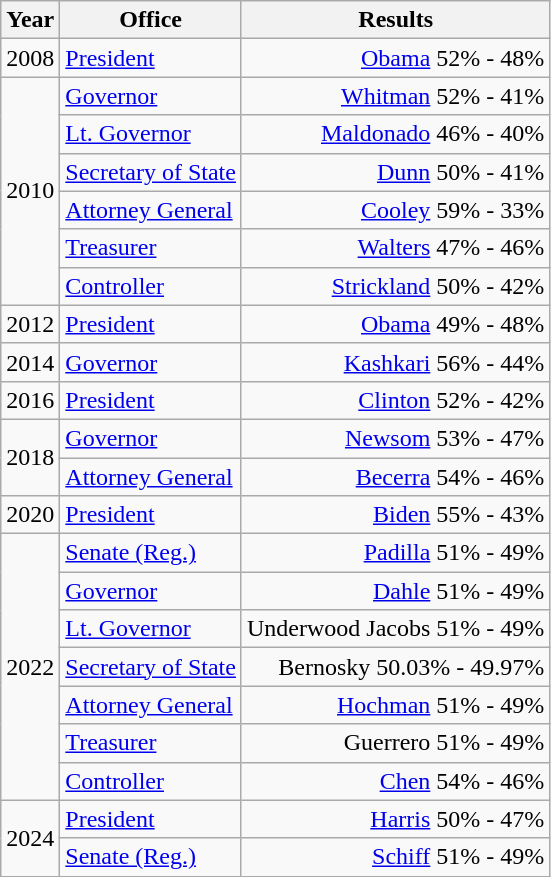<table class=wikitable>
<tr>
<th>Year</th>
<th>Office</th>
<th>Results</th>
</tr>
<tr>
<td>2008</td>
<td><a href='#'>President</a></td>
<td align="right" ><a href='#'>Obama</a> 52% - 48%</td>
</tr>
<tr>
<td rowspan=6>2010</td>
<td><a href='#'>Governor</a></td>
<td align="right" ><a href='#'>Whitman</a> 52% - 41%</td>
</tr>
<tr>
<td><a href='#'>Lt. Governor</a></td>
<td align="right" ><a href='#'>Maldonado</a> 46% - 40%</td>
</tr>
<tr>
<td><a href='#'>Secretary of State</a></td>
<td align="right" ><a href='#'>Dunn</a> 50% - 41%</td>
</tr>
<tr>
<td><a href='#'>Attorney General</a></td>
<td align="right" ><a href='#'>Cooley</a> 59% - 33%</td>
</tr>
<tr>
<td><a href='#'>Treasurer</a></td>
<td align="right" ><a href='#'>Walters</a> 47% - 46%</td>
</tr>
<tr>
<td><a href='#'>Controller</a></td>
<td align="right" ><a href='#'>Strickland</a> 50% - 42%</td>
</tr>
<tr>
<td>2012</td>
<td><a href='#'>President</a></td>
<td align="right" ><a href='#'>Obama</a> 49% - 48%</td>
</tr>
<tr>
<td>2014</td>
<td><a href='#'>Governor</a></td>
<td align="right" ><a href='#'>Kashkari</a> 56% - 44%</td>
</tr>
<tr>
<td>2016</td>
<td><a href='#'>President</a></td>
<td align="right" ><a href='#'>Clinton</a> 52% - 42%</td>
</tr>
<tr>
<td rowspan=2>2018</td>
<td><a href='#'>Governor</a></td>
<td align="right" ><a href='#'>Newsom</a> 53% - 47%</td>
</tr>
<tr>
<td><a href='#'>Attorney General</a></td>
<td align="right" ><a href='#'>Becerra</a> 54% - 46%</td>
</tr>
<tr>
<td>2020</td>
<td><a href='#'>President</a></td>
<td align="right" ><a href='#'>Biden</a> 55% - 43%</td>
</tr>
<tr>
<td rowspan=7>2022</td>
<td><a href='#'>Senate (Reg.)</a></td>
<td align="right" ><a href='#'>Padilla</a> 51% - 49%</td>
</tr>
<tr>
<td><a href='#'>Governor</a></td>
<td align="right" ><a href='#'>Dahle</a> 51% - 49%</td>
</tr>
<tr>
<td><a href='#'>Lt. Governor</a></td>
<td align="right" >Underwood Jacobs 51% - 49%</td>
</tr>
<tr>
<td><a href='#'>Secretary of State</a></td>
<td align="right" >Bernosky 50.03% - 49.97%</td>
</tr>
<tr>
<td><a href='#'>Attorney General</a></td>
<td align="right" ><a href='#'>Hochman</a> 51% - 49%</td>
</tr>
<tr>
<td><a href='#'>Treasurer</a></td>
<td align="right" >Guerrero 51% - 49%</td>
</tr>
<tr>
<td><a href='#'>Controller</a></td>
<td align="right" ><a href='#'>Chen</a> 54% - 46%</td>
</tr>
<tr>
<td rowspan=2>2024</td>
<td><a href='#'>President</a></td>
<td align="right" ><a href='#'>Harris</a> 50% - 47%</td>
</tr>
<tr>
<td><a href='#'>Senate (Reg.)</a></td>
<td align="right" ><a href='#'>Schiff</a> 51% - 49%</td>
</tr>
</table>
